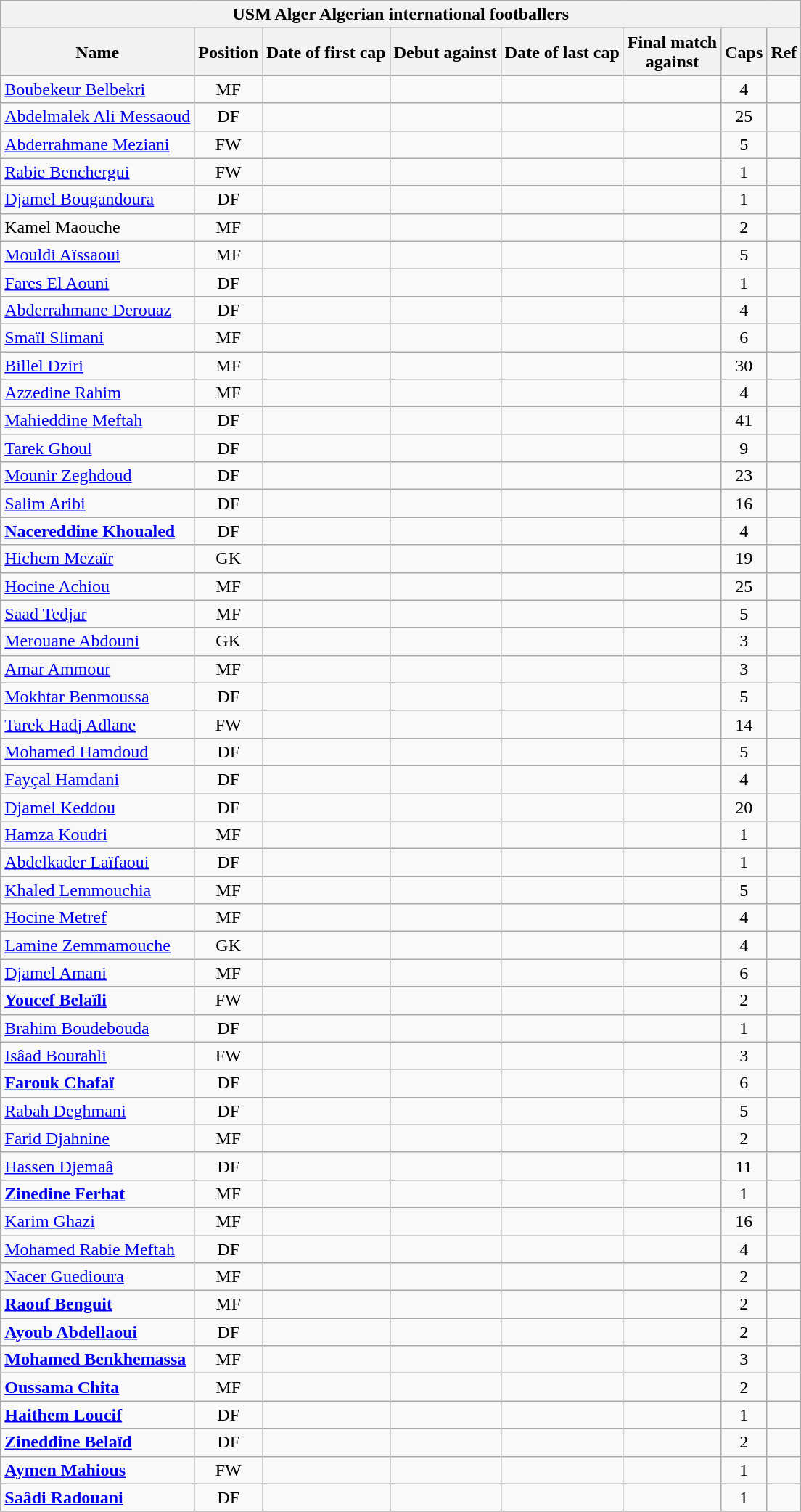<table class="wikitable plainrowheaders sortable" style="text-align: center;">
<tr>
<th colspan=8>USM Alger Algerian international footballers</th>
</tr>
<tr>
<th scope="col">Name</th>
<th scope="col">Position</th>
<th scope="col">Date of first cap</th>
<th scope="col">Debut against</th>
<th scope="col">Date of last cap</th>
<th scope="col">Final match<br>against</th>
<th scope="col">Caps</th>
<th scope="col" class="unsortable">Ref</th>
</tr>
<tr>
<td scope="row" align="left"><a href='#'>Boubekeur Belbekri</a></td>
<td align="center">MF</td>
<td align="center"></td>
<td align="center"></td>
<td align="center"></td>
<td align="center"></td>
<td align="center">4</td>
<td></td>
</tr>
<tr>
<td scope="row" align="left"><a href='#'>Abdelmalek Ali Messaoud</a></td>
<td align="center">DF</td>
<td align="center"></td>
<td align="center"></td>
<td align="center"></td>
<td align="center"></td>
<td align="center">25</td>
<td></td>
</tr>
<tr>
<td scope="row" align="left"><a href='#'>Abderrahmane Meziani</a></td>
<td align="center">FW</td>
<td align="center"></td>
<td align="center"></td>
<td align="center"></td>
<td align="center"></td>
<td align="center">5</td>
<td></td>
</tr>
<tr>
<td scope="row" align="left"><a href='#'>Rabie Benchergui</a></td>
<td align="center">FW</td>
<td align="center"></td>
<td align="center"></td>
<td align="center"></td>
<td align="center"></td>
<td align="center">1</td>
<td></td>
</tr>
<tr>
<td scope="row" align="left"><a href='#'>Djamel Bougandoura</a></td>
<td align="center">DF</td>
<td align="center"></td>
<td align="center"></td>
<td align="center"></td>
<td align="center"></td>
<td align="center">1</td>
<td></td>
</tr>
<tr>
<td scope="row" align="left">Kamel Maouche</td>
<td align="center">MF</td>
<td align="center"></td>
<td align="center"></td>
<td align="center"></td>
<td align="center"></td>
<td align="center">2</td>
<td></td>
</tr>
<tr>
<td scope="row" align="left"><a href='#'>Mouldi Aïssaoui</a></td>
<td align="center">MF</td>
<td align="center"></td>
<td align="center"></td>
<td align="center"></td>
<td align="center"></td>
<td align="center">5</td>
<td></td>
</tr>
<tr>
<td scope="row" align="left"><a href='#'>Fares El Aouni</a></td>
<td align="center">DF</td>
<td align="center"></td>
<td align="center"></td>
<td align="center"></td>
<td align="center"></td>
<td align="center">1</td>
<td></td>
</tr>
<tr>
<td scope="row" align="left"><a href='#'>Abderrahmane Derouaz</a></td>
<td align="center">DF</td>
<td align="center"></td>
<td align="center"></td>
<td align="center"></td>
<td align="center"></td>
<td align="center">4</td>
<td></td>
</tr>
<tr>
<td scope="row" align="left"><a href='#'>Smaïl Slimani</a></td>
<td align="center">MF</td>
<td align="center"></td>
<td align="center"></td>
<td align="center"></td>
<td align="center"></td>
<td align="center">6</td>
<td></td>
</tr>
<tr>
<td scope="row" align="left"><a href='#'>Billel Dziri</a></td>
<td align="center">MF</td>
<td align="center"></td>
<td align="center"></td>
<td align="center"></td>
<td align="center"></td>
<td align="center">30</td>
<td></td>
</tr>
<tr>
<td scope="row" align="left"><a href='#'>Azzedine Rahim</a></td>
<td align="center">MF</td>
<td align="center"></td>
<td align="center"></td>
<td align="center"></td>
<td align="center"></td>
<td align="center">4</td>
<td></td>
</tr>
<tr>
<td scope="row" align="left"><a href='#'>Mahieddine Meftah</a></td>
<td align="center">DF</td>
<td align="center"></td>
<td align="center"></td>
<td align="center"></td>
<td align="center"></td>
<td align="center">41</td>
<td></td>
</tr>
<tr>
<td scope="row" align="left"><a href='#'>Tarek Ghoul</a></td>
<td align="center">DF</td>
<td align="center"></td>
<td align="center"></td>
<td align="center"></td>
<td align="center"></td>
<td align="center">9</td>
<td></td>
</tr>
<tr>
<td scope="row" align="left"><a href='#'>Mounir Zeghdoud</a></td>
<td align="center">DF</td>
<td align="center"></td>
<td align="center"></td>
<td align="center"></td>
<td align="center"></td>
<td align="center">23</td>
<td></td>
</tr>
<tr>
<td scope="row" align="left"><a href='#'>Salim Aribi</a></td>
<td align="center">DF</td>
<td align="center"></td>
<td align="center"></td>
<td align="center"></td>
<td align="center"></td>
<td align="center">16</td>
<td></td>
</tr>
<tr>
<td scope="row" align="left"><strong><a href='#'>Nacereddine Khoualed</a></strong></td>
<td align="center">DF</td>
<td align="center"></td>
<td align="center"></td>
<td align="center"></td>
<td align="center"></td>
<td align="center">4</td>
<td></td>
</tr>
<tr>
<td scope="row" align="left"><a href='#'>Hichem Mezaïr</a></td>
<td align="center">GK</td>
<td align="center"></td>
<td align="center"></td>
<td align="center"></td>
<td align="center"></td>
<td align="center">19</td>
<td></td>
</tr>
<tr>
<td scope="row" align="left"><a href='#'>Hocine Achiou</a></td>
<td align="center">MF</td>
<td align="center"></td>
<td align="center"></td>
<td align="center"></td>
<td align="center"></td>
<td align="center">25</td>
<td></td>
</tr>
<tr>
<td scope="row" align="left"><a href='#'>Saad Tedjar</a></td>
<td align="center">MF</td>
<td align="center"></td>
<td align="center"></td>
<td align="center"></td>
<td align="center"></td>
<td align="center">5</td>
<td></td>
</tr>
<tr>
<td scope="row" align="left"><a href='#'>Merouane Abdouni</a></td>
<td align="center">GK</td>
<td align="center"></td>
<td align="center"></td>
<td align="center"></td>
<td align="center"></td>
<td align="center">3</td>
<td></td>
</tr>
<tr>
<td scope="row" align="left"><a href='#'>Amar Ammour</a></td>
<td align="center">MF</td>
<td align="center"></td>
<td align="center"></td>
<td align="center"></td>
<td align="center"></td>
<td align="center">3</td>
<td></td>
</tr>
<tr>
<td scope="row" align="left"><a href='#'>Mokhtar Benmoussa</a></td>
<td align="center">DF</td>
<td align="center"></td>
<td align="center"></td>
<td align="center"></td>
<td align="center"></td>
<td align="center">5</td>
<td></td>
</tr>
<tr>
<td scope="row" align="left"><a href='#'>Tarek Hadj Adlane</a></td>
<td align="center">FW</td>
<td align="center"></td>
<td align="center"></td>
<td align="center"></td>
<td align="center"></td>
<td align="center">14</td>
<td></td>
</tr>
<tr>
<td scope="row" align="left"><a href='#'>Mohamed Hamdoud</a></td>
<td align="center">DF</td>
<td align="center"></td>
<td align="center"></td>
<td align="center"></td>
<td align="center"></td>
<td align="center">5</td>
<td></td>
</tr>
<tr>
<td scope="row" align="left"><a href='#'>Fayçal Hamdani</a></td>
<td align="center">DF</td>
<td align="center"></td>
<td align="center"></td>
<td align="center"></td>
<td align="center"></td>
<td align="center">4</td>
<td></td>
</tr>
<tr>
<td scope="row" align="left"><a href='#'>Djamel Keddou</a></td>
<td align="center">DF</td>
<td align="center"></td>
<td align="center"></td>
<td align="center"></td>
<td align="center"></td>
<td align="center">20</td>
<td></td>
</tr>
<tr>
<td scope="row" align="left"><a href='#'>Hamza Koudri</a></td>
<td align="center">MF</td>
<td align="center"></td>
<td align="center"></td>
<td align="center"></td>
<td align="center"></td>
<td align="center">1</td>
<td></td>
</tr>
<tr>
<td scope="row" align="left"><a href='#'>Abdelkader Laïfaoui</a></td>
<td align="center">DF</td>
<td align="center"></td>
<td align="center"></td>
<td align="center"></td>
<td align="center"></td>
<td align="center">1</td>
<td></td>
</tr>
<tr>
<td scope="row" align="left"><a href='#'>Khaled Lemmouchia</a></td>
<td align="center">MF</td>
<td align="center"></td>
<td align="center"></td>
<td align="center"></td>
<td align="center"></td>
<td align="center">5</td>
<td></td>
</tr>
<tr>
<td scope="row" align="left"><a href='#'>Hocine Metref</a></td>
<td align="center">MF</td>
<td align="center"></td>
<td align="center"></td>
<td align="center"></td>
<td align="center"></td>
<td align="center">4</td>
<td></td>
</tr>
<tr>
<td scope="row" align="left"><a href='#'>Lamine Zemmamouche</a></td>
<td align="center">GK</td>
<td align="center"></td>
<td align="center"></td>
<td align="center"></td>
<td align="center"></td>
<td align="center">4</td>
<td></td>
</tr>
<tr>
<td scope="row" align="left"><a href='#'>Djamel Amani</a></td>
<td align="center">MF</td>
<td align="center"></td>
<td align="center"></td>
<td align="center"></td>
<td align="center"></td>
<td align="center">6</td>
<td></td>
</tr>
<tr>
<td scope="row" align="left"><strong><a href='#'>Youcef Belaïli</a></strong></td>
<td align="center">FW</td>
<td align="center"></td>
<td align="center"></td>
<td align="center"></td>
<td align="center"></td>
<td align="center">2</td>
<td></td>
</tr>
<tr>
<td scope="row" align="left"><a href='#'>Brahim Boudebouda</a></td>
<td align="center">DF</td>
<td align="center"></td>
<td align="center"></td>
<td align="center"></td>
<td align="center"></td>
<td align="center">1</td>
<td></td>
</tr>
<tr>
<td scope="row" align="left"><a href='#'>Isâad Bourahli</a></td>
<td align="center">FW</td>
<td align="center"></td>
<td align="center"></td>
<td align="center"></td>
<td align="center"></td>
<td align="center">3</td>
<td></td>
</tr>
<tr>
<td scope="row" align="left"><strong><a href='#'>Farouk Chafaï</a></strong></td>
<td align="center">DF</td>
<td align="center"></td>
<td align="center"></td>
<td align="center"></td>
<td align="center"></td>
<td align="center">6</td>
<td></td>
</tr>
<tr>
<td scope="row" align="left"><a href='#'>Rabah Deghmani</a></td>
<td align="center">DF</td>
<td align="center"></td>
<td align="center"></td>
<td align="center"></td>
<td align="center"></td>
<td align="center">5</td>
<td></td>
</tr>
<tr>
<td scope="row" align="left"><a href='#'>Farid Djahnine</a></td>
<td align="center">MF</td>
<td align="center"></td>
<td align="center"></td>
<td align="center"></td>
<td align="center"></td>
<td align="center">2</td>
<td></td>
</tr>
<tr>
<td scope="row" align="left"><a href='#'>Hassen Djemaâ</a></td>
<td align="center">DF</td>
<td align="center"></td>
<td align="center"></td>
<td align="center"></td>
<td align="center"></td>
<td align="center">11</td>
<td></td>
</tr>
<tr>
<td scope="row" align="left"><strong><a href='#'>Zinedine Ferhat</a></strong></td>
<td align="center">MF</td>
<td align="center"></td>
<td align="center"></td>
<td align="center"></td>
<td align="center"></td>
<td align="center">1</td>
<td></td>
</tr>
<tr>
<td scope="row" align="left"><a href='#'>Karim Ghazi</a></td>
<td align="center">MF</td>
<td align="center"></td>
<td align="center"></td>
<td align="center"></td>
<td align="center"></td>
<td align="center">16</td>
<td></td>
</tr>
<tr>
<td scope="row" align="left"><a href='#'>Mohamed Rabie Meftah</a></td>
<td align="center">DF</td>
<td align="center"></td>
<td align="center"></td>
<td align="center"></td>
<td align="center"></td>
<td align="center">4</td>
<td></td>
</tr>
<tr>
<td scope="row" align="left"><a href='#'>Nacer Guedioura</a></td>
<td align="center">MF</td>
<td align="center"></td>
<td align="center"></td>
<td align="center"></td>
<td align="center"></td>
<td align="center">2</td>
<td></td>
</tr>
<tr>
<td scope="row" align="left"><strong><a href='#'>Raouf Benguit</a></strong></td>
<td align="center">MF</td>
<td align="center"></td>
<td align="center"></td>
<td align="center"></td>
<td align="center"></td>
<td align="center">2</td>
<td></td>
</tr>
<tr>
<td scope="row" align="left"><strong><a href='#'>Ayoub Abdellaoui</a></strong></td>
<td align="center">DF</td>
<td align="center"></td>
<td align="center"></td>
<td align="center"></td>
<td align="center"></td>
<td align="center">2</td>
<td></td>
</tr>
<tr>
<td scope="row" align="left"><strong><a href='#'>Mohamed Benkhemassa</a></strong></td>
<td align="center">MF</td>
<td align="center"></td>
<td align="center"></td>
<td align="center"></td>
<td align="center"></td>
<td align="center">3</td>
<td></td>
</tr>
<tr>
<td scope="row" align="left"><strong><a href='#'>Oussama Chita</a></strong></td>
<td align="center">MF</td>
<td align="center"></td>
<td align="center"></td>
<td align="center"></td>
<td align="center"></td>
<td align="center">2</td>
<td></td>
</tr>
<tr>
<td scope="row" align="left"><strong><a href='#'>Haithem Loucif</a></strong></td>
<td align="center">DF</td>
<td align="center"></td>
<td align="center"></td>
<td align="center"></td>
<td align="center"></td>
<td align="center">1</td>
<td></td>
</tr>
<tr>
<td scope="row" align="left"><strong><a href='#'>Zineddine Belaïd</a></strong></td>
<td align="center">DF</td>
<td align="center"></td>
<td align="center"></td>
<td align="center"></td>
<td align="center"></td>
<td align="center">2</td>
<td></td>
</tr>
<tr>
<td scope="row" align="left"><strong><a href='#'>Aymen Mahious</a></strong></td>
<td align="center">FW</td>
<td align="center"></td>
<td align="center"></td>
<td align="center"></td>
<td align="center"></td>
<td align="center">1</td>
<td></td>
</tr>
<tr>
<td scope="row" align="left"><strong><a href='#'>Saâdi Radouani</a></strong></td>
<td align="center">DF</td>
<td align="center"></td>
<td align="center"></td>
<td align="center"></td>
<td align="center"></td>
<td align="center">1</td>
<td></td>
</tr>
<tr>
</tr>
</table>
